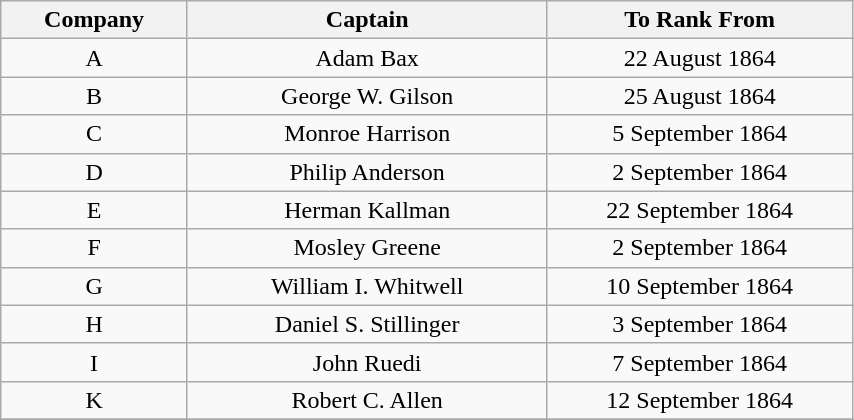<table class="wikitable" style="text-align:center; width:45%;">
<tr>
<th width=8%>Company</th>
<th width=20%>Captain</th>
<th width=17%>To Rank From</th>
</tr>
<tr>
<td rowspan=1>A</td>
<td>Adam Bax</td>
<td>22 August 1864</td>
</tr>
<tr>
<td rowspan=1>B</td>
<td>George W. Gilson</td>
<td>25 August 1864</td>
</tr>
<tr>
<td rowspan=1>C</td>
<td>Monroe Harrison</td>
<td>5 September 1864</td>
</tr>
<tr>
<td rowspan=1>D</td>
<td>Philip Anderson</td>
<td>2 September 1864</td>
</tr>
<tr>
<td rowspan=1>E</td>
<td>Herman Kallman</td>
<td>22 September 1864</td>
</tr>
<tr>
<td rowspan=1>F</td>
<td>Mosley Greene</td>
<td>2 September 1864</td>
</tr>
<tr>
<td rowspan=1>G</td>
<td>William I. Whitwell</td>
<td>10 September 1864</td>
</tr>
<tr>
<td rowspan=1>H</td>
<td>Daniel S. Stillinger</td>
<td>3 September 1864</td>
</tr>
<tr>
<td rowspan=1>I</td>
<td>John Ruedi</td>
<td>7 September 1864</td>
</tr>
<tr>
<td rowspan=1>K</td>
<td>Robert C. Allen</td>
<td>12 September 1864</td>
</tr>
<tr>
</tr>
</table>
